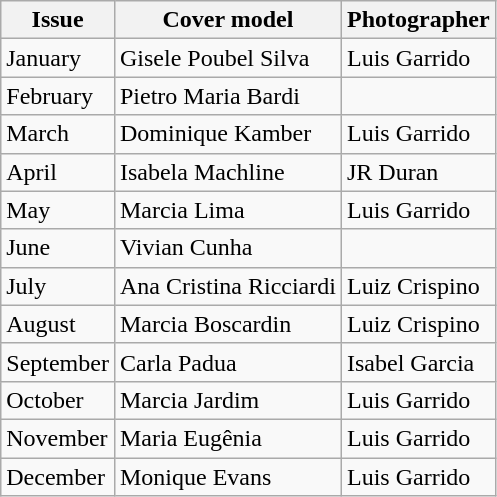<table class="wikitable">
<tr>
<th>Issue</th>
<th>Cover model</th>
<th>Photographer</th>
</tr>
<tr>
<td>January</td>
<td>Gisele Poubel Silva</td>
<td>Luis Garrido</td>
</tr>
<tr>
<td>February</td>
<td>Pietro Maria Bardi</td>
<td></td>
</tr>
<tr>
<td>March</td>
<td>Dominique Kamber</td>
<td>Luis Garrido</td>
</tr>
<tr>
<td>April</td>
<td>Isabela Machline</td>
<td>JR Duran</td>
</tr>
<tr>
<td>May</td>
<td>Marcia Lima</td>
<td>Luis Garrido</td>
</tr>
<tr>
<td>June</td>
<td>Vivian Cunha</td>
<td></td>
</tr>
<tr>
<td>July</td>
<td>Ana Cristina Ricciardi</td>
<td>Luiz Crispino</td>
</tr>
<tr>
<td>August</td>
<td>Marcia Boscardin</td>
<td>Luiz Crispino</td>
</tr>
<tr>
<td>September</td>
<td>Carla Padua</td>
<td>Isabel Garcia</td>
</tr>
<tr>
<td>October</td>
<td>Marcia Jardim</td>
<td>Luis Garrido</td>
</tr>
<tr>
<td>November</td>
<td>Maria Eugênia</td>
<td>Luis Garrido</td>
</tr>
<tr>
<td>December</td>
<td>Monique Evans</td>
<td>Luis Garrido</td>
</tr>
</table>
